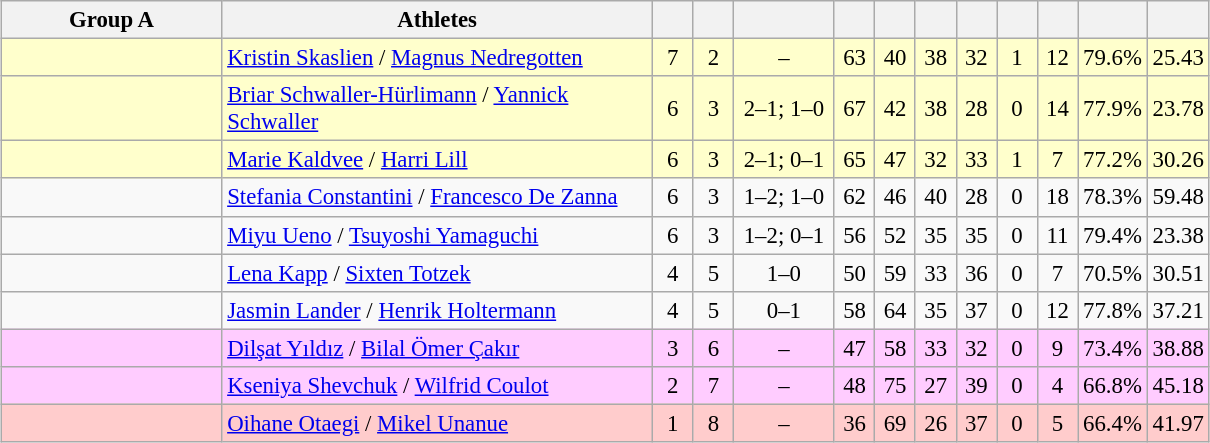<table>
<tr>
<td valign=top width=10%><br><table class="wikitable" style="font-size:95%; text-align:center;">
<tr>
<th width=140>Group A</th>
<th width=280>Athletes</th>
<th width=20></th>
<th width=20></th>
<th width=60></th>
<th width=20></th>
<th width=20></th>
<th width=20></th>
<th width=20></th>
<th width=20></th>
<th width=20></th>
<th width=20></th>
<th width=20></th>
</tr>
<tr bgcolor=#ffffcc>
<td style="text-align:left;"></td>
<td style="text-align:left;"><a href='#'>Kristin Skaslien</a> / <a href='#'>Magnus Nedregotten</a></td>
<td>7</td>
<td>2</td>
<td>–</td>
<td>63</td>
<td>40</td>
<td>38</td>
<td>32</td>
<td>1</td>
<td>12</td>
<td>79.6%</td>
<td>25.43</td>
</tr>
<tr bgcolor=#ffffcc>
<td style="text-align:left;"></td>
<td style="text-align:left;"><a href='#'>Briar Schwaller-Hürlimann</a> / <a href='#'>Yannick Schwaller</a></td>
<td>6</td>
<td>3</td>
<td>2–1; 1–0</td>
<td>67</td>
<td>42</td>
<td>38</td>
<td>28</td>
<td>0</td>
<td>14</td>
<td>77.9%</td>
<td>23.78</td>
</tr>
<tr bgcolor=#ffffcc>
<td style="text-align:left;"></td>
<td style="text-align:left;"><a href='#'>Marie Kaldvee</a> / <a href='#'>Harri Lill</a></td>
<td>6</td>
<td>3</td>
<td>2–1; 0–1</td>
<td>65</td>
<td>47</td>
<td>32</td>
<td>33</td>
<td>1</td>
<td>7</td>
<td>77.2%</td>
<td>30.26</td>
</tr>
<tr>
<td style="text-align:left;"></td>
<td style="text-align:left;"><a href='#'>Stefania Constantini</a> / <a href='#'>Francesco De Zanna</a></td>
<td>6</td>
<td>3</td>
<td>1–2; 1–0</td>
<td>62</td>
<td>46</td>
<td>40</td>
<td>28</td>
<td>0</td>
<td>18</td>
<td>78.3%</td>
<td>59.48</td>
</tr>
<tr>
<td style="text-align:left;"></td>
<td style="text-align:left;"><a href='#'>Miyu Ueno</a> / <a href='#'>Tsuyoshi Yamaguchi</a></td>
<td>6</td>
<td>3</td>
<td>1–2; 0–1</td>
<td>56</td>
<td>52</td>
<td>35</td>
<td>35</td>
<td>0</td>
<td>11</td>
<td>79.4%</td>
<td>23.38</td>
</tr>
<tr>
<td style="text-align:left;"></td>
<td style="text-align:left;"><a href='#'>Lena Kapp</a> / <a href='#'>Sixten Totzek</a></td>
<td>4</td>
<td>5</td>
<td>1–0</td>
<td>50</td>
<td>59</td>
<td>33</td>
<td>36</td>
<td>0</td>
<td>7</td>
<td>70.5%</td>
<td>30.51</td>
</tr>
<tr>
<td style="text-align:left;"></td>
<td style="text-align:left;"><a href='#'>Jasmin Lander</a> / <a href='#'>Henrik Holtermann</a></td>
<td>4</td>
<td>5</td>
<td>0–1</td>
<td>58</td>
<td>64</td>
<td>35</td>
<td>37</td>
<td>0</td>
<td>12</td>
<td>77.8%</td>
<td>37.21</td>
</tr>
<tr bgcolor=#ffccff>
<td style="text-align:left;"></td>
<td style="text-align:left;"><a href='#'>Dilşat Yıldız</a> / <a href='#'>Bilal Ömer Çakır</a></td>
<td>3</td>
<td>6</td>
<td>–</td>
<td>47</td>
<td>58</td>
<td>33</td>
<td>32</td>
<td>0</td>
<td>9</td>
<td>73.4%</td>
<td>38.88</td>
</tr>
<tr bgcolor=#ffccff>
<td style="text-align:left;"></td>
<td style="text-align:left;"><a href='#'>Kseniya Shevchuk</a> / <a href='#'>Wilfrid Coulot</a></td>
<td>2</td>
<td>7</td>
<td>–</td>
<td>48</td>
<td>75</td>
<td>27</td>
<td>39</td>
<td>0</td>
<td>4</td>
<td>66.8%</td>
<td>45.18</td>
</tr>
<tr bgcolor=#ffcccc>
<td style="text-align:left;"></td>
<td style="text-align:left;"><a href='#'>Oihane Otaegi</a> / <a href='#'>Mikel Unanue</a></td>
<td>1</td>
<td>8</td>
<td>–</td>
<td>36</td>
<td>69</td>
<td>26</td>
<td>37</td>
<td>0</td>
<td>5</td>
<td>66.4%</td>
<td>41.97</td>
</tr>
</table>
</td>
</tr>
</table>
